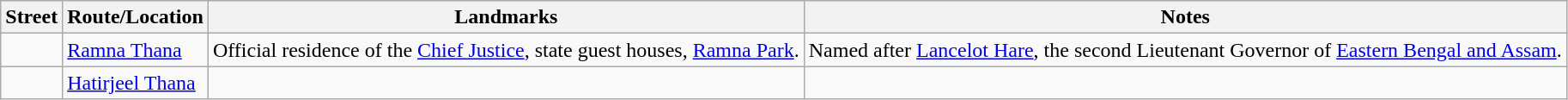<table class="wikitable">
<tr>
<th>Street</th>
<th>Route/Location</th>
<th>Landmarks</th>
<th>Notes</th>
</tr>
<tr>
<td></td>
<td><a href='#'>Ramna Thana</a></td>
<td>Official residence of the <a href='#'>Chief Justice</a>, state guest houses, <a href='#'>Ramna Park</a>.</td>
<td>Named after <a href='#'>Lancelot Hare</a>, the second Lieutenant Governor of <a href='#'>Eastern Bengal and Assam</a>.</td>
</tr>
<tr>
<td></td>
<td><a href='#'>Hatirjeel Thana</a></td>
<td></td>
<td></td>
</tr>
</table>
